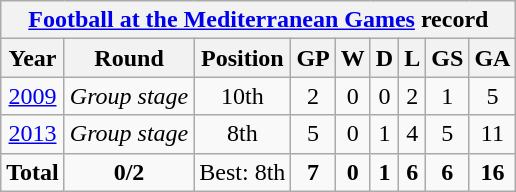<table class="wikitable" style="text-align: center;">
<tr>
<th colspan=9><a href='#'>Football at the Mediterranean Games</a> record</th>
</tr>
<tr>
<th>Year</th>
<th>Round</th>
<th>Position</th>
<th>GP</th>
<th>W</th>
<th>D</th>
<th>L</th>
<th>GS</th>
<th>GA</th>
</tr>
<tr>
<td> <a href='#'>2009</a></td>
<td><em>Group stage</em></td>
<td>10th</td>
<td>2</td>
<td>0</td>
<td>0</td>
<td>2</td>
<td>1</td>
<td>5</td>
</tr>
<tr>
<td> <a href='#'>2013</a></td>
<td><em>Group stage</em></td>
<td>8th</td>
<td>5</td>
<td>0</td>
<td>1</td>
<td>4</td>
<td>5</td>
<td>11</td>
</tr>
<tr>
<td><strong>Total</strong></td>
<td><strong>0/2</strong></td>
<td>Best: 8th</td>
<td><strong>7</strong></td>
<td><strong>0</strong></td>
<td><strong>1</strong></td>
<td><strong>6</strong></td>
<td><strong>6</strong></td>
<td><strong>16</strong></td>
</tr>
</table>
